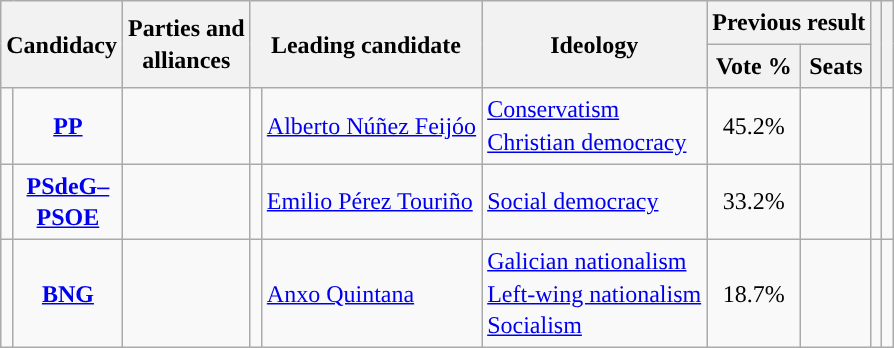<table class="wikitable" style="line-height:1.35em; text-align:left;">
<tr>
<th colspan="2" rowspan="2">Candidacy</th>
<th rowspan="2">Parties and<br>alliances</th>
<th colspan="2" rowspan="2">Leading candidate</th>
<th rowspan="2">Ideology</th>
<th colspan="2">Previous result</th>
<th rowspan="2"></th>
<th rowspan="2"></th>
</tr>
<tr>
<th>Vote %</th>
<th>Seats</th>
</tr>
<tr>
<td width="1" style="color:inherit;background:"></td>
<td align="center"><strong><a href='#'>PP</a></strong></td>
<td></td>
<td></td>
<td><a href='#'>Alberto Núñez Feijóo</a></td>
<td><a href='#'>Conservatism</a><br><a href='#'>Christian democracy</a></td>
<td align="center">45.2%</td>
<td></td>
<td></td>
<td></td>
</tr>
<tr>
<td style="color:inherit;background:"></td>
<td align="center"><strong><a href='#'>PSdeG–<br>PSOE</a></strong></td>
<td></td>
<td></td>
<td><a href='#'>Emilio Pérez Touriño</a></td>
<td><a href='#'>Social democracy</a></td>
<td align="center">33.2%</td>
<td></td>
<td></td>
<td></td>
</tr>
<tr>
<td style="color:inherit;background:"></td>
<td align="center"><strong><a href='#'>BNG</a></strong></td>
<td></td>
<td></td>
<td><a href='#'>Anxo Quintana</a></td>
<td><a href='#'>Galician nationalism</a><br><a href='#'>Left-wing nationalism</a><br><a href='#'>Socialism</a></td>
<td align="center">18.7%</td>
<td></td>
<td></td>
<td></td>
</tr>
</table>
